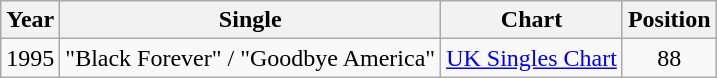<table class="wikitable">
<tr>
<th>Year</th>
<th>Single</th>
<th>Chart</th>
<th>Position</th>
</tr>
<tr>
<td align="center">1995</td>
<td align="center">"Black Forever" / "Goodbye America"</td>
<td align="center"><a href='#'>UK Singles Chart</a></td>
<td align="center">88</td>
</tr>
</table>
